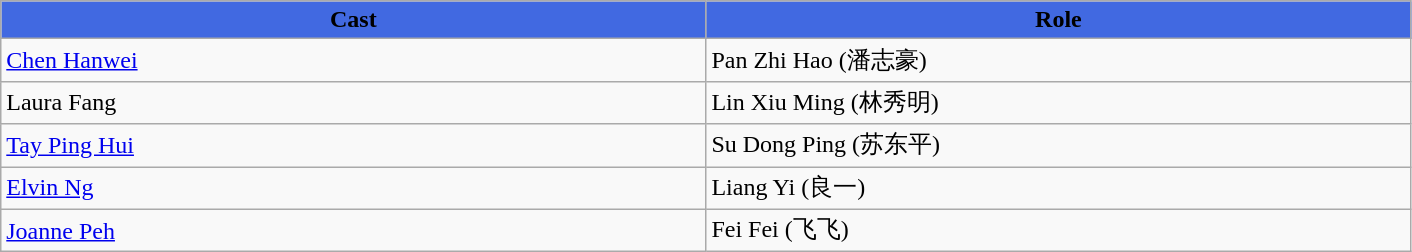<table class="wikitable">
<tr>
<th style="background:RoyalBlue; width:17%">Cast</th>
<th style="background:RoyalBlue; width:17%">Role</th>
</tr>
<tr>
<td><a href='#'>Chen Hanwei</a></td>
<td>Pan Zhi Hao (潘志豪)</td>
</tr>
<tr>
<td>Laura Fang</td>
<td>Lin Xiu Ming (林秀明)</td>
</tr>
<tr>
<td><a href='#'>Tay Ping Hui</a></td>
<td>Su Dong Ping (苏东平)</td>
</tr>
<tr>
<td><a href='#'>Elvin Ng</a></td>
<td>Liang Yi (良一)</td>
</tr>
<tr>
<td><a href='#'>Joanne Peh</a></td>
<td>Fei Fei (飞飞)</td>
</tr>
</table>
